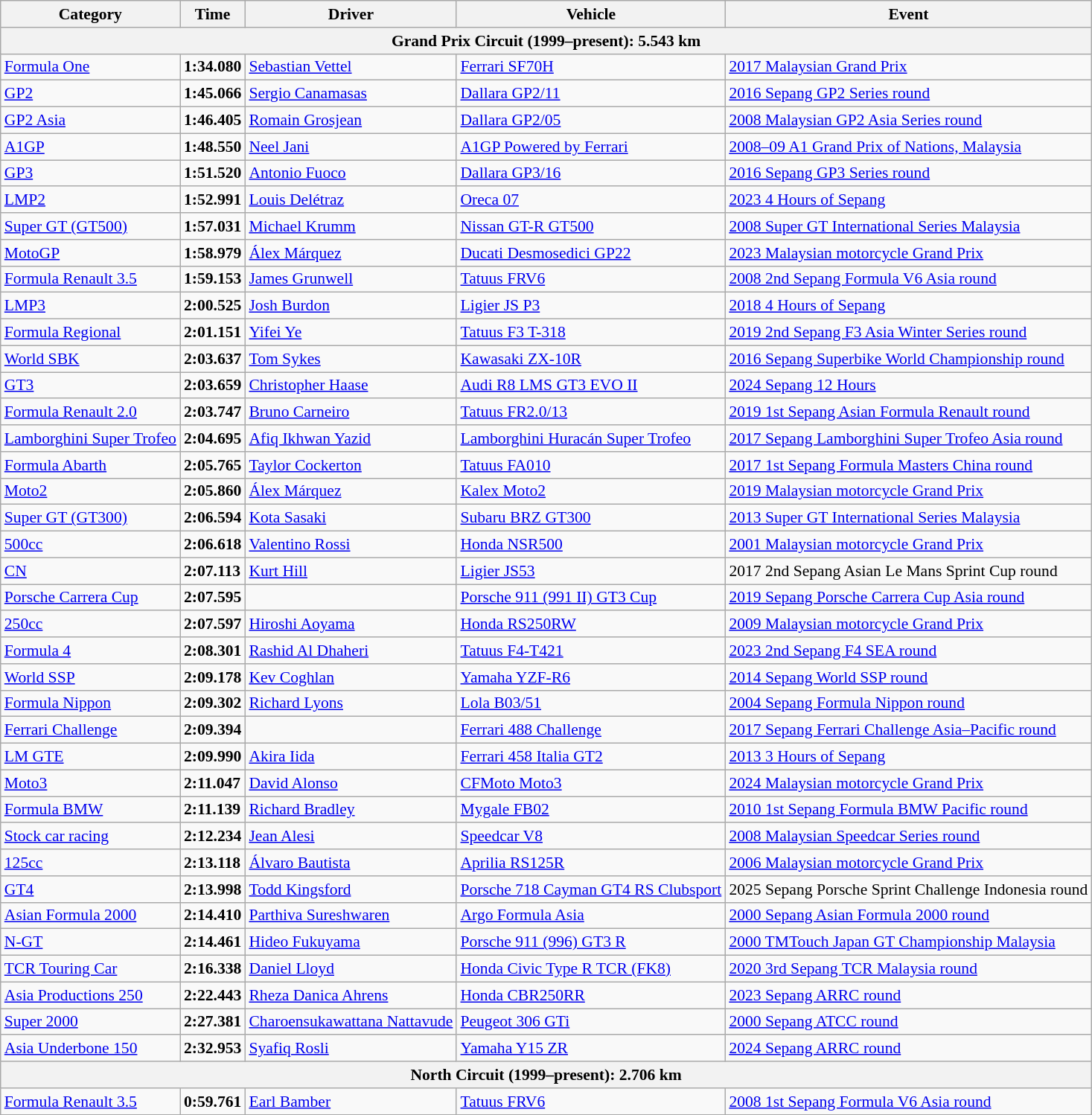<table class=wikitable style="font-size:90%",>
<tr>
<th>Category</th>
<th>Time</th>
<th>Driver</th>
<th>Vehicle</th>
<th>Event</th>
</tr>
<tr>
<th colspan=5>Grand Prix Circuit (1999–present): 5.543 km</th>
</tr>
<tr>
<td><a href='#'>Formula One</a></td>
<td><strong>1:34.080</strong></td>
<td><a href='#'>Sebastian Vettel</a></td>
<td><a href='#'>Ferrari SF70H</a></td>
<td><a href='#'>2017 Malaysian Grand Prix</a></td>
</tr>
<tr>
<td><a href='#'>GP2</a></td>
<td><strong>1:45.066</strong></td>
<td><a href='#'>Sergio Canamasas</a></td>
<td><a href='#'>Dallara GP2/11</a></td>
<td><a href='#'>2016 Sepang GP2 Series round</a></td>
</tr>
<tr>
<td><a href='#'>GP2 Asia</a></td>
<td><strong>1:46.405</strong></td>
<td><a href='#'>Romain Grosjean</a></td>
<td><a href='#'>Dallara GP2/05</a></td>
<td><a href='#'>2008 Malaysian GP2 Asia Series round</a></td>
</tr>
<tr>
<td><a href='#'>A1GP</a></td>
<td><strong>1:48.550</strong></td>
<td><a href='#'>Neel Jani</a></td>
<td><a href='#'>A1GP Powered by Ferrari</a></td>
<td><a href='#'>2008–09 A1 Grand Prix of Nations, Malaysia</a></td>
</tr>
<tr>
<td><a href='#'>GP3</a></td>
<td><strong>1:51.520</strong></td>
<td><a href='#'>Antonio Fuoco</a></td>
<td><a href='#'>Dallara GP3/16</a></td>
<td><a href='#'>2016 Sepang GP3 Series round</a></td>
</tr>
<tr>
<td><a href='#'>LMP2</a></td>
<td><strong>1:52.991</strong></td>
<td><a href='#'>Louis Delétraz</a></td>
<td><a href='#'>Oreca 07</a></td>
<td><a href='#'>2023 4 Hours of Sepang</a></td>
</tr>
<tr>
<td><a href='#'>Super GT (GT500)</a></td>
<td><strong>1:57.031</strong></td>
<td><a href='#'>Michael Krumm</a></td>
<td><a href='#'>Nissan GT-R GT500</a></td>
<td><a href='#'>2008 Super GT International Series Malaysia</a></td>
</tr>
<tr>
<td><a href='#'>MotoGP</a></td>
<td><strong>1:58.979</strong></td>
<td><a href='#'>Álex Márquez</a></td>
<td><a href='#'>Ducati Desmosedici GP22</a></td>
<td><a href='#'>2023 Malaysian motorcycle Grand Prix</a></td>
</tr>
<tr>
<td><a href='#'>Formula Renault 3.5</a></td>
<td><strong>1:59.153</strong></td>
<td><a href='#'>James Grunwell</a></td>
<td><a href='#'>Tatuus FRV6</a></td>
<td><a href='#'>2008 2nd Sepang Formula V6 Asia round</a></td>
</tr>
<tr>
<td><a href='#'>LMP3</a></td>
<td><strong>2:00.525</strong></td>
<td><a href='#'>Josh Burdon</a></td>
<td><a href='#'>Ligier JS P3</a></td>
<td><a href='#'>2018 4 Hours of Sepang</a></td>
</tr>
<tr>
<td><a href='#'>Formula Regional</a></td>
<td><strong>2:01.151</strong></td>
<td><a href='#'>Yifei Ye</a></td>
<td><a href='#'>Tatuus F3 T-318</a></td>
<td><a href='#'>2019 2nd Sepang F3 Asia Winter Series round</a></td>
</tr>
<tr>
<td><a href='#'>World SBK</a></td>
<td><strong>2:03.637</strong></td>
<td><a href='#'>Tom Sykes</a></td>
<td><a href='#'>Kawasaki ZX-10R</a></td>
<td><a href='#'>2016 Sepang Superbike World Championship round</a></td>
</tr>
<tr>
<td><a href='#'>GT3</a></td>
<td><strong>2:03.659</strong></td>
<td><a href='#'>Christopher Haase</a></td>
<td><a href='#'>Audi R8 LMS GT3 EVO II</a></td>
<td><a href='#'>2024 Sepang 12 Hours</a></td>
</tr>
<tr>
<td><a href='#'>Formula Renault 2.0</a></td>
<td><strong>2:03.747</strong></td>
<td><a href='#'>Bruno Carneiro</a></td>
<td><a href='#'>Tatuus FR2.0/13</a></td>
<td><a href='#'>2019 1st Sepang Asian Formula Renault round</a></td>
</tr>
<tr>
<td><a href='#'>Lamborghini Super Trofeo</a></td>
<td><strong>2:04.695</strong></td>
<td><a href='#'>Afiq Ikhwan Yazid</a></td>
<td><a href='#'>Lamborghini Huracán Super Trofeo</a></td>
<td><a href='#'>2017 Sepang Lamborghini Super Trofeo Asia round</a></td>
</tr>
<tr>
<td><a href='#'>Formula Abarth</a></td>
<td><strong>2:05.765</strong></td>
<td><a href='#'>Taylor Cockerton</a></td>
<td><a href='#'>Tatuus FA010</a></td>
<td><a href='#'>2017 1st Sepang Formula Masters China round</a></td>
</tr>
<tr>
<td><a href='#'>Moto2</a></td>
<td><strong>2:05.860</strong></td>
<td><a href='#'>Álex Márquez</a></td>
<td><a href='#'>Kalex Moto2</a></td>
<td><a href='#'>2019 Malaysian motorcycle Grand Prix</a></td>
</tr>
<tr>
<td><a href='#'>Super GT (GT300)</a></td>
<td><strong>2:06.594</strong></td>
<td><a href='#'>Kota Sasaki</a></td>
<td><a href='#'>Subaru BRZ GT300</a></td>
<td><a href='#'>2013 Super GT International Series Malaysia</a></td>
</tr>
<tr>
<td><a href='#'>500cc</a></td>
<td><strong>2:06.618</strong></td>
<td><a href='#'>Valentino Rossi</a></td>
<td><a href='#'>Honda NSR500</a></td>
<td><a href='#'>2001 Malaysian motorcycle Grand Prix</a></td>
</tr>
<tr>
<td><a href='#'>CN</a></td>
<td><strong>2:07.113</strong></td>
<td><a href='#'>Kurt Hill</a></td>
<td><a href='#'>Ligier JS53</a></td>
<td>2017 2nd Sepang Asian Le Mans Sprint Cup round</td>
</tr>
<tr>
<td><a href='#'>Porsche Carrera Cup</a></td>
<td><strong>2:07.595</strong></td>
<td></td>
<td><a href='#'>Porsche 911 (991 II) GT3 Cup</a></td>
<td><a href='#'>2019 Sepang Porsche Carrera Cup Asia round</a></td>
</tr>
<tr>
<td><a href='#'>250cc</a></td>
<td><strong>2:07.597</strong></td>
<td><a href='#'>Hiroshi Aoyama</a></td>
<td><a href='#'>Honda RS250RW</a></td>
<td><a href='#'>2009 Malaysian motorcycle Grand Prix</a></td>
</tr>
<tr>
<td><a href='#'>Formula 4</a></td>
<td><strong>2:08.301</strong></td>
<td><a href='#'>Rashid Al Dhaheri</a></td>
<td><a href='#'>Tatuus F4-T421</a></td>
<td><a href='#'>2023 2nd Sepang F4 SEA round</a></td>
</tr>
<tr>
<td><a href='#'>World SSP</a></td>
<td><strong>2:09.178</strong></td>
<td><a href='#'>Kev Coghlan</a></td>
<td><a href='#'>Yamaha YZF-R6</a></td>
<td><a href='#'>2014 Sepang World SSP round</a></td>
</tr>
<tr>
<td><a href='#'>Formula Nippon</a></td>
<td><strong>2:09.302</strong></td>
<td><a href='#'>Richard Lyons</a></td>
<td><a href='#'>Lola B03/51</a></td>
<td><a href='#'>2004 Sepang Formula Nippon round</a></td>
</tr>
<tr>
<td><a href='#'>Ferrari Challenge</a></td>
<td><strong>2:09.394</strong></td>
<td></td>
<td><a href='#'>Ferrari 488 Challenge</a></td>
<td><a href='#'>2017 Sepang Ferrari Challenge Asia–Pacific round</a></td>
</tr>
<tr>
<td><a href='#'>LM GTE</a></td>
<td><strong>2:09.990</strong></td>
<td><a href='#'>Akira Iida</a></td>
<td><a href='#'>Ferrari 458 Italia GT2</a></td>
<td><a href='#'>2013 3 Hours of Sepang</a></td>
</tr>
<tr>
<td><a href='#'>Moto3</a></td>
<td><strong>2:11.047</strong></td>
<td><a href='#'>David Alonso</a></td>
<td><a href='#'>CFMoto Moto3</a></td>
<td><a href='#'>2024 Malaysian motorcycle Grand Prix</a></td>
</tr>
<tr>
<td><a href='#'>Formula BMW</a></td>
<td><strong>2:11.139</strong></td>
<td><a href='#'>Richard Bradley</a></td>
<td><a href='#'>Mygale FB02</a></td>
<td><a href='#'>2010 1st Sepang Formula BMW Pacific round</a></td>
</tr>
<tr>
<td><a href='#'>Stock car racing</a></td>
<td><strong>2:12.234</strong></td>
<td><a href='#'>Jean Alesi</a></td>
<td><a href='#'>Speedcar V8</a></td>
<td><a href='#'>2008 Malaysian Speedcar Series round</a></td>
</tr>
<tr>
<td><a href='#'>125cc</a></td>
<td><strong>2:13.118</strong></td>
<td><a href='#'>Álvaro Bautista</a></td>
<td><a href='#'>Aprilia RS125R</a></td>
<td><a href='#'>2006 Malaysian motorcycle Grand Prix</a></td>
</tr>
<tr>
<td><a href='#'>GT4</a></td>
<td><strong>2:13.998</strong></td>
<td><a href='#'>Todd Kingsford</a></td>
<td><a href='#'>Porsche 718 Cayman GT4 RS Clubsport</a></td>
<td>2025 Sepang Porsche Sprint Challenge Indonesia round</td>
</tr>
<tr>
<td><a href='#'>Asian Formula 2000</a></td>
<td><strong>2:14.410</strong></td>
<td><a href='#'>Parthiva Sureshwaren</a></td>
<td><a href='#'>Argo Formula Asia</a></td>
<td><a href='#'>2000 Sepang Asian Formula 2000 round</a></td>
</tr>
<tr>
<td><a href='#'>N-GT</a></td>
<td><strong>2:14.461</strong></td>
<td><a href='#'>Hideo Fukuyama</a></td>
<td><a href='#'>Porsche 911 (996) GT3 R</a></td>
<td><a href='#'>2000 TMTouch Japan GT Championship Malaysia</a></td>
</tr>
<tr>
<td><a href='#'>TCR Touring Car</a></td>
<td><strong>2:16.338</strong></td>
<td><a href='#'>Daniel Lloyd</a></td>
<td><a href='#'>Honda Civic Type R TCR (FK8)</a></td>
<td><a href='#'>2020 3rd Sepang TCR Malaysia round</a></td>
</tr>
<tr>
<td><a href='#'>Asia Productions 250</a></td>
<td><strong>2:22.443</strong></td>
<td><a href='#'>Rheza Danica Ahrens</a></td>
<td><a href='#'>Honda CBR250RR</a></td>
<td><a href='#'>2023 Sepang ARRC round</a></td>
</tr>
<tr>
<td><a href='#'>Super 2000</a></td>
<td><strong>2:27.381</strong></td>
<td><a href='#'>Charoensukawattana Nattavude</a></td>
<td><a href='#'>Peugeot 306 GTi</a></td>
<td><a href='#'>2000 Sepang ATCC round</a></td>
</tr>
<tr>
<td><a href='#'>Asia Underbone 150</a></td>
<td><strong>2:32.953</strong></td>
<td><a href='#'>Syafiq Rosli</a></td>
<td><a href='#'>Yamaha Y15 ZR</a></td>
<td><a href='#'>2024 Sepang ARRC round</a></td>
</tr>
<tr>
<th colspan=5>North Circuit (1999–present): 2.706 km</th>
</tr>
<tr>
<td><a href='#'>Formula Renault 3.5</a></td>
<td><strong>0:59.761</strong></td>
<td><a href='#'>Earl Bamber</a></td>
<td><a href='#'>Tatuus FRV6</a></td>
<td><a href='#'>2008 1st Sepang Formula V6 Asia round</a></td>
</tr>
<tr>
</tr>
</table>
